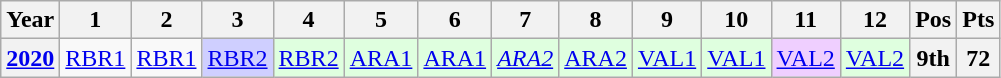<table class="wikitable" style="text-align:center;">
<tr>
<th>Year</th>
<th>1</th>
<th>2</th>
<th>3</th>
<th>4</th>
<th>5</th>
<th>6</th>
<th>7</th>
<th>8</th>
<th>9</th>
<th>10</th>
<th>11</th>
<th>12</th>
<th>Pos</th>
<th>Pts</th>
</tr>
<tr>
<th><a href='#'>2020</a></th>
<td><a href='#'>RBR1</a></td>
<td><a href='#'>RBR1</a></td>
<td style="background:#cfcfff;"><a href='#'>RBR2</a><br></td>
<td style="background:#dfffdf;"><a href='#'>RBR2</a><br></td>
<td style="background:#dfffdf;"><a href='#'>ARA1</a><br></td>
<td style="background:#dfffdf;"><a href='#'>ARA1</a><br></td>
<td style="background:#dfffdf;"><em><a href='#'>ARA2</a></em><br></td>
<td style="background:#dfffdf;"><a href='#'>ARA2</a><br></td>
<td style="background:#dfffdf;"><a href='#'>VAL1</a><br></td>
<td style="background:#dfffdf;"><a href='#'>VAL1</a><br></td>
<td style="background:#efcfff;"><a href='#'>VAL2</a><br></td>
<td style="background:#dfffdf;"><a href='#'>VAL2</a><br></td>
<th>9th</th>
<th>72</th>
</tr>
</table>
